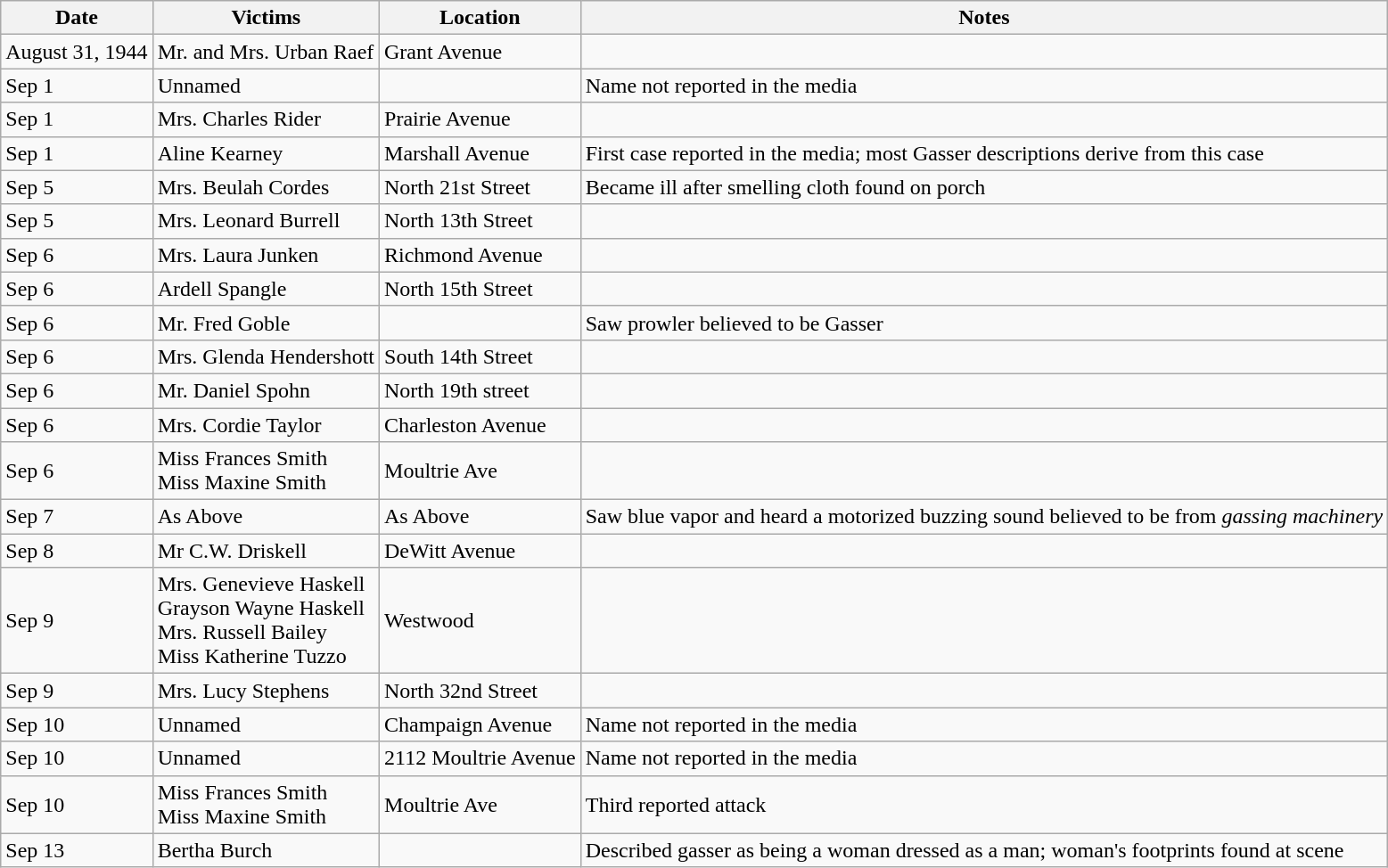<table class="wikitable" border="1">
<tr>
<th>Date</th>
<th>Victims</th>
<th>Location</th>
<th>Notes</th>
</tr>
<tr>
<td>August 31, 1944</td>
<td>Mr. and Mrs. Urban Raef</td>
<td>Grant Avenue</td>
<td></td>
</tr>
<tr>
<td>Sep 1</td>
<td>Unnamed</td>
<td></td>
<td>Name not reported in the media</td>
</tr>
<tr>
<td>Sep 1</td>
<td>Mrs. Charles Rider</td>
<td>Prairie Avenue</td>
<td></td>
</tr>
<tr>
<td>Sep 1</td>
<td>Aline Kearney</td>
<td>Marshall Avenue</td>
<td>First case reported in the media; most Gasser descriptions derive from this case</td>
</tr>
<tr>
<td>Sep 5</td>
<td>Mrs. Beulah Cordes</td>
<td>North 21st Street</td>
<td>Became ill after smelling cloth found on porch</td>
</tr>
<tr>
<td>Sep 5</td>
<td>Mrs. Leonard Burrell</td>
<td>North 13th Street</td>
<td></td>
</tr>
<tr>
<td>Sep 6</td>
<td>Mrs. Laura Junken</td>
<td>Richmond Avenue</td>
<td></td>
</tr>
<tr>
<td>Sep 6</td>
<td>Ardell Spangle</td>
<td>North 15th Street</td>
<td></td>
</tr>
<tr>
<td>Sep 6</td>
<td>Mr. Fred Goble</td>
<td></td>
<td>Saw prowler believed to be Gasser</td>
</tr>
<tr>
<td>Sep 6</td>
<td>Mrs. Glenda Hendershott</td>
<td>South 14th Street</td>
<td></td>
</tr>
<tr>
<td>Sep 6</td>
<td>Mr. Daniel Spohn</td>
<td>North 19th street</td>
<td></td>
</tr>
<tr>
<td>Sep 6</td>
<td>Mrs. Cordie Taylor</td>
<td>Charleston Avenue</td>
<td></td>
</tr>
<tr>
<td>Sep 6</td>
<td>Miss Frances Smith<br>Miss Maxine Smith</td>
<td>Moultrie Ave</td>
<td></td>
</tr>
<tr>
<td>Sep 7</td>
<td>As Above</td>
<td>As Above</td>
<td>Saw blue vapor and heard a motorized buzzing sound believed to be from <em>gassing machinery</em></td>
</tr>
<tr>
<td>Sep 8</td>
<td>Mr C.W. Driskell</td>
<td>DeWitt Avenue</td>
<td></td>
</tr>
<tr>
<td>Sep 9</td>
<td>Mrs. Genevieve Haskell<br>Grayson Wayne Haskell<br>Mrs. Russell Bailey<br>Miss Katherine Tuzzo</td>
<td>Westwood</td>
<td></td>
</tr>
<tr>
<td>Sep 9</td>
<td>Mrs. Lucy Stephens</td>
<td>North 32nd Street</td>
<td></td>
</tr>
<tr>
<td>Sep 10</td>
<td>Unnamed</td>
<td>Champaign Avenue</td>
<td>Name not reported in the media</td>
</tr>
<tr>
<td>Sep 10</td>
<td>Unnamed</td>
<td>2112 Moultrie Avenue</td>
<td>Name not reported in the media</td>
</tr>
<tr>
<td>Sep 10</td>
<td>Miss Frances Smith<br>Miss Maxine Smith</td>
<td>Moultrie Ave</td>
<td>Third reported attack</td>
</tr>
<tr>
<td>Sep 13</td>
<td>Bertha Burch</td>
<td></td>
<td>Described gasser as being a woman dressed as a man; woman's footprints found at scene</td>
</tr>
</table>
